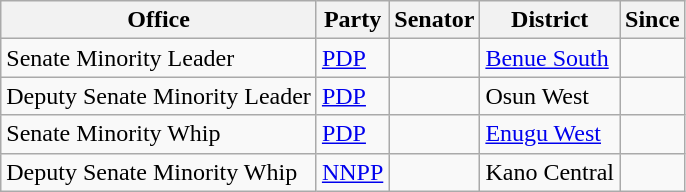<table class="sortable wikitable">
<tr>
<th>Office</th>
<th>Party</th>
<th>Senator</th>
<th>District</th>
<th>Since</th>
</tr>
<tr>
<td>Senate Minority Leader</td>
<td><a href='#'>PDP</a></td>
<td></td>
<td><a href='#'>Benue South</a></td>
<td></td>
</tr>
<tr>
<td>Deputy Senate Minority Leader</td>
<td><a href='#'>PDP</a></td>
<td></td>
<td>Osun West</td>
<td></td>
</tr>
<tr>
<td>Senate Minority Whip</td>
<td><a href='#'>PDP</a></td>
<td></td>
<td><a href='#'>Enugu West</a></td>
<td></td>
</tr>
<tr>
<td>Deputy Senate Minority Whip</td>
<td><a href='#'>NNPP</a></td>
<td></td>
<td>Kano Central</td>
<td></td>
</tr>
</table>
